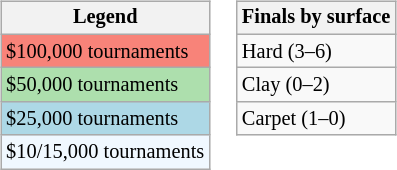<table>
<tr valign=top>
<td><br><table class=wikitable style="font-size:85%">
<tr>
<th>Legend</th>
</tr>
<tr style="background:;">
<td bgcolor=f88379>$100,000 tournaments</td>
</tr>
<tr style="background:;">
<td bgcolor=addfad>$50,000 tournaments</td>
</tr>
<tr style="background:;">
<td bgcolor=lightblue>$25,000 tournaments</td>
</tr>
<tr style="background:;">
<td bgcolor=f0f8ff>$10/15,000 tournaments</td>
</tr>
</table>
</td>
<td><br><table class=wikitable style="font-size:85%">
<tr>
<th>Finals by surface</th>
</tr>
<tr>
<td>Hard (3–6)</td>
</tr>
<tr>
<td>Clay (0–2)</td>
</tr>
<tr>
<td>Carpet (1–0)</td>
</tr>
</table>
</td>
</tr>
</table>
